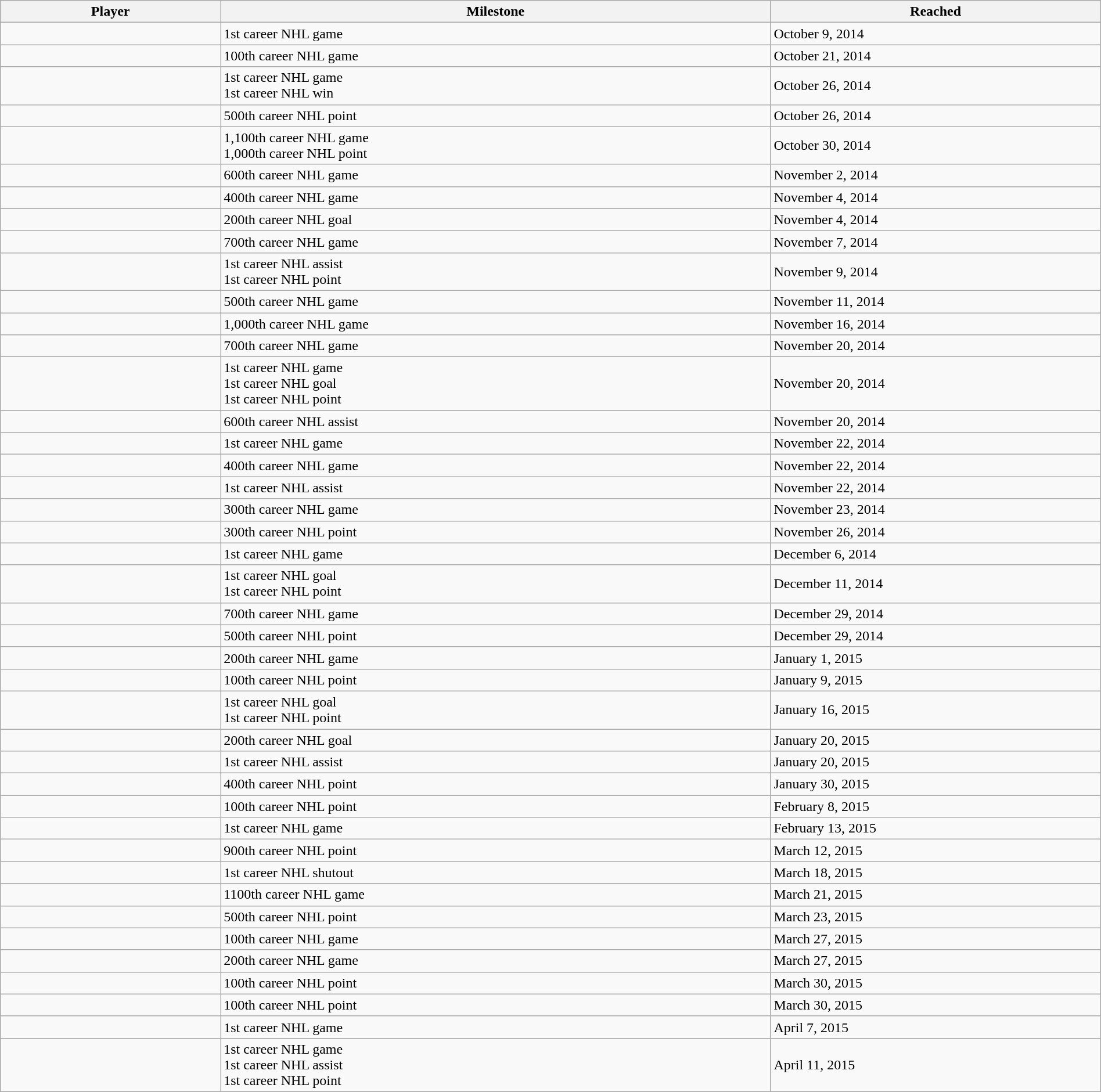<table class="wikitable sortable" style="width:100%;">
<tr align=center>
<th style="width:20%;">Player</th>
<th style="width:50%;">Milestone</th>
<th style="width:30%;" data-sort-type="date">Reached</th>
</tr>
<tr>
<td></td>
<td>1st career NHL game</td>
<td>October 9, 2014</td>
</tr>
<tr>
<td></td>
<td>100th career NHL game</td>
<td>October 21, 2014</td>
</tr>
<tr>
<td></td>
<td>1st career NHL game<br>1st career NHL win</td>
<td>October 26, 2014</td>
</tr>
<tr>
<td></td>
<td>500th career NHL point</td>
<td>October 26, 2014</td>
</tr>
<tr>
<td></td>
<td>1,100th career NHL game<br>1,000th career NHL point</td>
<td>October 30, 2014</td>
</tr>
<tr>
<td></td>
<td>600th career NHL game</td>
<td>November 2, 2014</td>
</tr>
<tr>
<td></td>
<td>400th career NHL game</td>
<td>November 4, 2014</td>
</tr>
<tr>
<td></td>
<td>200th career NHL goal</td>
<td>November 4, 2014</td>
</tr>
<tr>
<td></td>
<td>700th career NHL game</td>
<td>November 7, 2014</td>
</tr>
<tr>
<td></td>
<td>1st career NHL assist<br>1st career NHL point</td>
<td>November 9, 2014</td>
</tr>
<tr>
<td></td>
<td>500th career NHL game</td>
<td>November 11, 2014</td>
</tr>
<tr>
<td></td>
<td>1,000th career NHL game</td>
<td>November 16, 2014</td>
</tr>
<tr>
<td></td>
<td>700th career NHL game</td>
<td>November 20, 2014</td>
</tr>
<tr>
<td></td>
<td>1st career NHL game<br>1st career NHL goal<br>1st career NHL point</td>
<td>November 20, 2014</td>
</tr>
<tr>
<td></td>
<td>600th career NHL assist</td>
<td>November 20, 2014</td>
</tr>
<tr>
<td></td>
<td>1st career NHL game</td>
<td>November 22, 2014</td>
</tr>
<tr>
<td></td>
<td>400th career NHL game</td>
<td>November 22, 2014</td>
</tr>
<tr>
<td></td>
<td>1st career NHL assist</td>
<td>November 22, 2014</td>
</tr>
<tr>
<td></td>
<td>300th career NHL game</td>
<td>November 23, 2014</td>
</tr>
<tr>
<td></td>
<td>300th career NHL point</td>
<td>November 26, 2014</td>
</tr>
<tr>
<td></td>
<td>1st career NHL game</td>
<td>December 6, 2014</td>
</tr>
<tr>
<td></td>
<td>1st career NHL goal<br>1st career NHL point</td>
<td>December 11, 2014</td>
</tr>
<tr>
<td></td>
<td>700th career NHL game</td>
<td>December 29, 2014</td>
</tr>
<tr>
<td></td>
<td>500th career NHL point</td>
<td>December 29, 2014</td>
</tr>
<tr>
<td></td>
<td>200th career NHL game</td>
<td>January 1, 2015</td>
</tr>
<tr>
<td></td>
<td>100th career NHL point</td>
<td>January 9, 2015</td>
</tr>
<tr>
<td></td>
<td>1st career NHL goal<br>1st career NHL point</td>
<td>January 16, 2015</td>
</tr>
<tr>
<td></td>
<td>200th career NHL goal</td>
<td>January 20, 2015</td>
</tr>
<tr>
<td></td>
<td>1st career NHL assist</td>
<td>January 20, 2015</td>
</tr>
<tr>
<td></td>
<td>400th career NHL point</td>
<td>January 30, 2015</td>
</tr>
<tr>
<td></td>
<td>100th career NHL point</td>
<td>February 8, 2015</td>
</tr>
<tr>
<td></td>
<td>1st career NHL game</td>
<td>February 13, 2015</td>
</tr>
<tr>
<td></td>
<td>900th career NHL point</td>
<td>March 12, 2015</td>
</tr>
<tr>
<td></td>
<td>1st career NHL shutout</td>
<td>March 18, 2015</td>
</tr>
<tr>
<td></td>
<td>1100th career NHL game</td>
<td>March 21, 2015</td>
</tr>
<tr>
<td></td>
<td>500th career NHL point</td>
<td>March 23, 2015</td>
</tr>
<tr>
<td></td>
<td>100th career NHL game</td>
<td>March 27, 2015</td>
</tr>
<tr>
<td></td>
<td>200th career NHL game</td>
<td>March 27, 2015</td>
</tr>
<tr>
<td></td>
<td>100th career NHL point</td>
<td>March 30, 2015</td>
</tr>
<tr>
<td></td>
<td>100th career NHL point</td>
<td>March 30, 2015</td>
</tr>
<tr>
<td></td>
<td>1st career NHL game</td>
<td>April 7, 2015</td>
</tr>
<tr>
<td></td>
<td>1st career NHL game<br>1st career NHL assist<br>1st career NHL point</td>
<td>April 11, 2015</td>
</tr>
</table>
